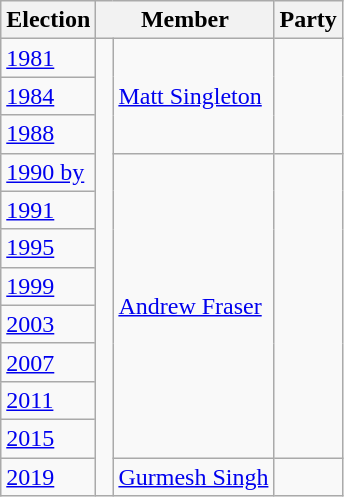<table class="wikitable">
<tr>
<th>Election</th>
<th colspan="2">Member</th>
<th>Party</th>
</tr>
<tr>
<td><a href='#'>1981</a></td>
<td rowspan="12" > </td>
<td rowspan="3"><a href='#'>Matt Singleton</a></td>
<td rowspan="3"></td>
</tr>
<tr>
<td><a href='#'>1984</a></td>
</tr>
<tr>
<td><a href='#'>1988</a></td>
</tr>
<tr>
<td><a href='#'>1990 by</a></td>
<td rowspan="8"><a href='#'>Andrew Fraser</a></td>
<td rowspan="8"></td>
</tr>
<tr>
<td><a href='#'>1991</a></td>
</tr>
<tr>
<td><a href='#'>1995</a></td>
</tr>
<tr>
<td><a href='#'>1999</a></td>
</tr>
<tr>
<td><a href='#'>2003</a></td>
</tr>
<tr>
<td><a href='#'>2007</a></td>
</tr>
<tr>
<td><a href='#'>2011</a></td>
</tr>
<tr>
<td><a href='#'>2015</a></td>
</tr>
<tr>
<td><a href='#'>2019</a></td>
<td><a href='#'>Gurmesh Singh</a></td>
<td></td>
</tr>
</table>
